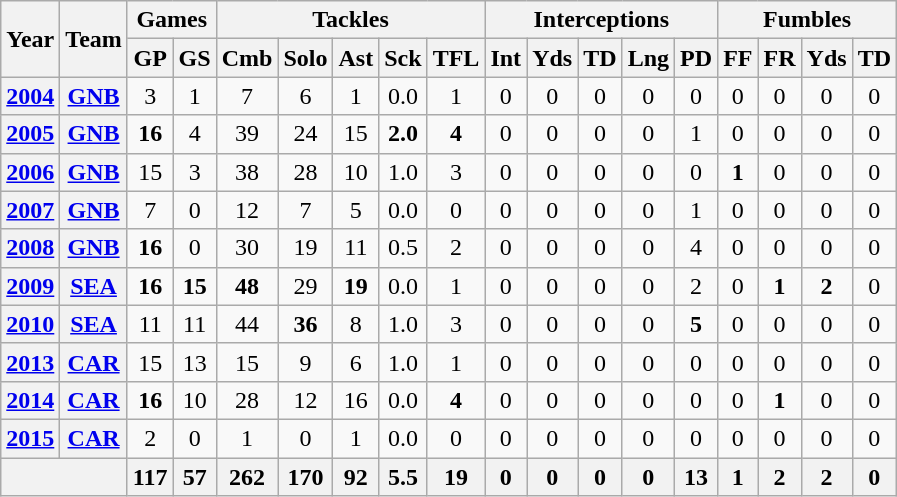<table class="wikitable" style="text-align:center">
<tr>
<th rowspan="2">Year</th>
<th rowspan="2">Team</th>
<th colspan="2">Games</th>
<th colspan="5">Tackles</th>
<th colspan="5">Interceptions</th>
<th colspan="4">Fumbles</th>
</tr>
<tr>
<th>GP</th>
<th>GS</th>
<th>Cmb</th>
<th>Solo</th>
<th>Ast</th>
<th>Sck</th>
<th>TFL</th>
<th>Int</th>
<th>Yds</th>
<th>TD</th>
<th>Lng</th>
<th>PD</th>
<th>FF</th>
<th>FR</th>
<th>Yds</th>
<th>TD</th>
</tr>
<tr>
<th><a href='#'>2004</a></th>
<th><a href='#'>GNB</a></th>
<td>3</td>
<td>1</td>
<td>7</td>
<td>6</td>
<td>1</td>
<td>0.0</td>
<td>1</td>
<td>0</td>
<td>0</td>
<td>0</td>
<td>0</td>
<td>0</td>
<td>0</td>
<td>0</td>
<td>0</td>
<td>0</td>
</tr>
<tr>
<th><a href='#'>2005</a></th>
<th><a href='#'>GNB</a></th>
<td><strong>16</strong></td>
<td>4</td>
<td>39</td>
<td>24</td>
<td>15</td>
<td><strong>2.0</strong></td>
<td><strong>4</strong></td>
<td>0</td>
<td>0</td>
<td>0</td>
<td>0</td>
<td>1</td>
<td>0</td>
<td>0</td>
<td>0</td>
<td>0</td>
</tr>
<tr>
<th><a href='#'>2006</a></th>
<th><a href='#'>GNB</a></th>
<td>15</td>
<td>3</td>
<td>38</td>
<td>28</td>
<td>10</td>
<td>1.0</td>
<td>3</td>
<td>0</td>
<td>0</td>
<td>0</td>
<td>0</td>
<td>0</td>
<td><strong>1</strong></td>
<td>0</td>
<td>0</td>
<td>0</td>
</tr>
<tr>
<th><a href='#'>2007</a></th>
<th><a href='#'>GNB</a></th>
<td>7</td>
<td>0</td>
<td>12</td>
<td>7</td>
<td>5</td>
<td>0.0</td>
<td>0</td>
<td>0</td>
<td>0</td>
<td>0</td>
<td>0</td>
<td>1</td>
<td>0</td>
<td>0</td>
<td>0</td>
<td>0</td>
</tr>
<tr>
<th><a href='#'>2008</a></th>
<th><a href='#'>GNB</a></th>
<td><strong>16</strong></td>
<td>0</td>
<td>30</td>
<td>19</td>
<td>11</td>
<td>0.5</td>
<td>2</td>
<td>0</td>
<td>0</td>
<td>0</td>
<td>0</td>
<td>4</td>
<td>0</td>
<td>0</td>
<td>0</td>
<td>0</td>
</tr>
<tr>
<th><a href='#'>2009</a></th>
<th><a href='#'>SEA</a></th>
<td><strong>16</strong></td>
<td><strong>15</strong></td>
<td><strong>48</strong></td>
<td>29</td>
<td><strong>19</strong></td>
<td>0.0</td>
<td>1</td>
<td>0</td>
<td>0</td>
<td>0</td>
<td>0</td>
<td>2</td>
<td>0</td>
<td><strong>1</strong></td>
<td><strong>2</strong></td>
<td>0</td>
</tr>
<tr>
<th><a href='#'>2010</a></th>
<th><a href='#'>SEA</a></th>
<td>11</td>
<td>11</td>
<td>44</td>
<td><strong>36</strong></td>
<td>8</td>
<td>1.0</td>
<td>3</td>
<td>0</td>
<td>0</td>
<td>0</td>
<td>0</td>
<td><strong>5</strong></td>
<td>0</td>
<td>0</td>
<td>0</td>
<td>0</td>
</tr>
<tr>
<th><a href='#'>2013</a></th>
<th><a href='#'>CAR</a></th>
<td>15</td>
<td>13</td>
<td>15</td>
<td>9</td>
<td>6</td>
<td>1.0</td>
<td>1</td>
<td>0</td>
<td>0</td>
<td>0</td>
<td>0</td>
<td>0</td>
<td>0</td>
<td>0</td>
<td>0</td>
<td>0</td>
</tr>
<tr>
<th><a href='#'>2014</a></th>
<th><a href='#'>CAR</a></th>
<td><strong>16</strong></td>
<td>10</td>
<td>28</td>
<td>12</td>
<td>16</td>
<td>0.0</td>
<td><strong>4</strong></td>
<td>0</td>
<td>0</td>
<td>0</td>
<td>0</td>
<td>0</td>
<td>0</td>
<td><strong>1</strong></td>
<td>0</td>
<td>0</td>
</tr>
<tr>
<th><a href='#'>2015</a></th>
<th><a href='#'>CAR</a></th>
<td>2</td>
<td>0</td>
<td>1</td>
<td>0</td>
<td>1</td>
<td>0.0</td>
<td>0</td>
<td>0</td>
<td>0</td>
<td>0</td>
<td>0</td>
<td>0</td>
<td>0</td>
<td>0</td>
<td>0</td>
<td>0</td>
</tr>
<tr>
<th colspan="2"></th>
<th>117</th>
<th>57</th>
<th>262</th>
<th>170</th>
<th>92</th>
<th>5.5</th>
<th>19</th>
<th>0</th>
<th>0</th>
<th>0</th>
<th>0</th>
<th>13</th>
<th>1</th>
<th>2</th>
<th>2</th>
<th>0</th>
</tr>
</table>
